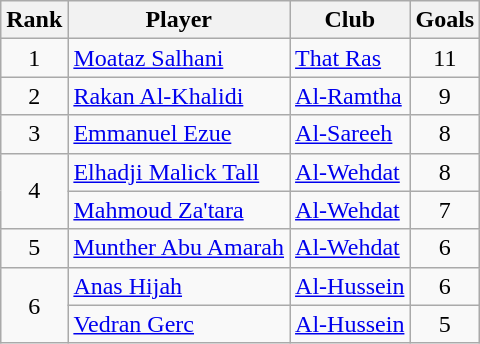<table class="wikitable" style="text-align:center">
<tr>
<th>Rank</th>
<th>Player</th>
<th>Club</th>
<th>Goals</th>
</tr>
<tr>
<td rowspan="1">1</td>
<td align="left"> <a href='#'>Moataz Salhani</a></td>
<td align="left"><a href='#'>That Ras</a></td>
<td>11</td>
</tr>
<tr>
<td rowspan="1">2</td>
<td align="left"> <a href='#'>Rakan Al-Khalidi</a></td>
<td align="left"><a href='#'>Al-Ramtha</a></td>
<td>9</td>
</tr>
<tr>
<td rowspan="1">3</td>
<td align="left"> <a href='#'>Emmanuel Ezue</a></td>
<td align="left"><a href='#'>Al-Sareeh</a></td>
<td>8</td>
</tr>
<tr>
<td rowspan="2">4</td>
<td align="left"> <a href='#'>Elhadji Malick Tall</a></td>
<td align="left"><a href='#'>Al-Wehdat</a></td>
<td>8</td>
</tr>
<tr>
<td align="left"> <a href='#'>Mahmoud Za'tara</a></td>
<td align="left"><a href='#'>Al-Wehdat</a></td>
<td>7</td>
</tr>
<tr>
<td rowspan="1">5</td>
<td align="left"> <a href='#'>Munther Abu Amarah</a></td>
<td align="left"><a href='#'>Al-Wehdat</a></td>
<td>6</td>
</tr>
<tr>
<td rowspan="2">6</td>
<td align="left"> <a href='#'>Anas Hijah</a></td>
<td align="left"><a href='#'>Al-Hussein</a></td>
<td>6</td>
</tr>
<tr>
<td align="left"> <a href='#'>Vedran Gerc</a></td>
<td align="left"><a href='#'>Al-Hussein</a></td>
<td>5</td>
</tr>
</table>
